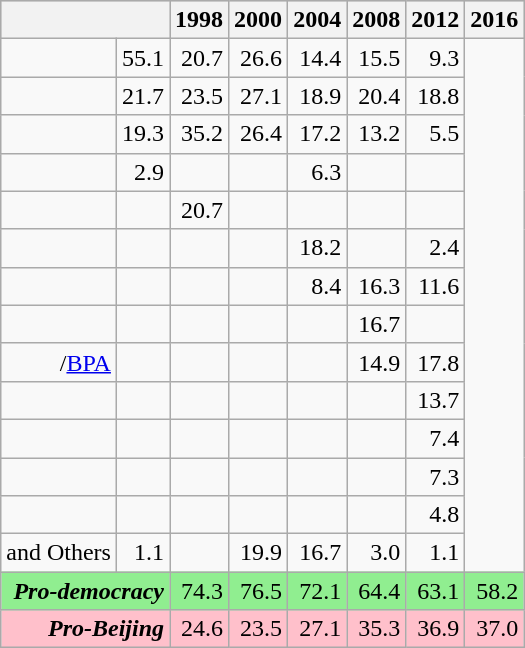<table class="wikitable" style="text-align: right;">
<tr bgcolor="#CCCCCC">
<th colspan=2></th>
<th>1998</th>
<th>2000</th>
<th>2004</th>
<th>2008</th>
<th>2012</th>
<th>2016</th>
</tr>
<tr>
<td></td>
<td>55.1</td>
<td>20.7</td>
<td>26.6</td>
<td>14.4</td>
<td>15.5</td>
<td>9.3</td>
</tr>
<tr>
<td></td>
<td>21.7</td>
<td>23.5</td>
<td>27.1</td>
<td>18.9</td>
<td>20.4</td>
<td>18.8</td>
</tr>
<tr>
<td></td>
<td>19.3</td>
<td>35.2</td>
<td>26.4</td>
<td>17.2</td>
<td>13.2</td>
<td>5.5</td>
</tr>
<tr>
<td></td>
<td>2.9</td>
<td></td>
<td></td>
<td>6.3</td>
<td></td>
<td></td>
</tr>
<tr>
<td></td>
<td></td>
<td>20.7</td>
<td></td>
<td></td>
<td></td>
<td></td>
</tr>
<tr>
<td></td>
<td></td>
<td></td>
<td></td>
<td>18.2</td>
<td></td>
<td>2.4</td>
</tr>
<tr>
<td></td>
<td></td>
<td></td>
<td></td>
<td>8.4</td>
<td>16.3</td>
<td>11.6</td>
</tr>
<tr>
<td></td>
<td></td>
<td></td>
<td></td>
<td></td>
<td>16.7</td>
<td></td>
</tr>
<tr>
<td>/<a href='#'>BPA</a></td>
<td></td>
<td></td>
<td></td>
<td></td>
<td>14.9</td>
<td>17.8</td>
</tr>
<tr>
<td></td>
<td></td>
<td></td>
<td></td>
<td></td>
<td></td>
<td>13.7</td>
</tr>
<tr>
<td></td>
<td></td>
<td></td>
<td></td>
<td></td>
<td></td>
<td>7.4</td>
</tr>
<tr>
<td></td>
<td></td>
<td></td>
<td></td>
<td></td>
<td></td>
<td>7.3</td>
</tr>
<tr>
<td></td>
<td></td>
<td></td>
<td></td>
<td></td>
<td></td>
<td>4.8</td>
</tr>
<tr>
<td> and Others</td>
<td>1.1</td>
<td></td>
<td>19.9</td>
<td>16.7</td>
<td>3.0</td>
<td>1.1</td>
</tr>
<tr bgcolor=lightgreen>
<td colspan=2><strong><em>Pro-democracy</em></strong></td>
<td>74.3</td>
<td>76.5</td>
<td>72.1</td>
<td>64.4</td>
<td>63.1</td>
<td>58.2</td>
</tr>
<tr bgcolor=pink>
<td colspan=2><strong><em>Pro-Beijing</em></strong></td>
<td>24.6</td>
<td>23.5</td>
<td>27.1</td>
<td>35.3</td>
<td>36.9</td>
<td>37.0</td>
</tr>
</table>
